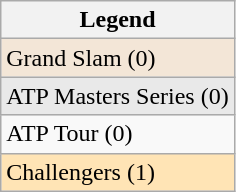<table class=wikitable>
<tr>
<th>Legend</th>
</tr>
<tr bgcolor=f3e6d7>
<td>Grand Slam (0)</td>
</tr>
<tr bgcolor=e9e9e9>
<td>ATP Masters Series (0)</td>
</tr>
<tr bgcolor=>
<td>ATP Tour (0)</td>
</tr>
<tr bgcolor=moccasin>
<td>Challengers (1)</td>
</tr>
</table>
